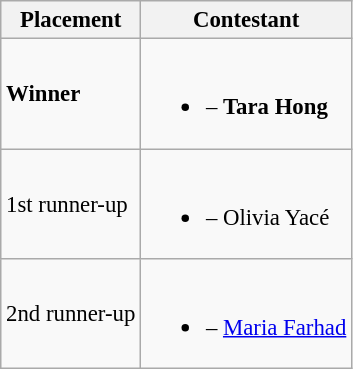<table class="wikitable sortable" style="font-size:95%;">
<tr>
<th>Placement</th>
<th>Contestant</th>
</tr>
<tr>
<td><strong>Winner</strong></td>
<td><br><ul><li><strong></strong> – <strong>Tara Hong</strong></li></ul></td>
</tr>
<tr>
<td>1st runner-up</td>
<td><br><ul><li> – Olivia Yacé</li></ul></td>
</tr>
<tr>
<td>2nd runner-up</td>
<td><br><ul><li> – <a href='#'>Maria Farhad</a></li></ul></td>
</tr>
</table>
